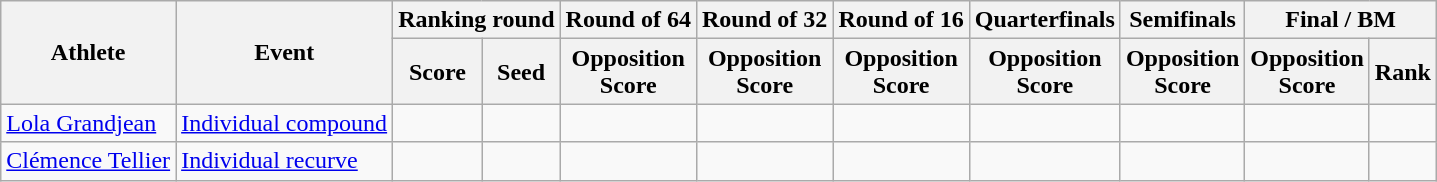<table class="wikitable">
<tr>
<th rowspan="2">Athlete</th>
<th rowspan="2">Event</th>
<th colspan="2">Ranking round</th>
<th>Round of 64</th>
<th>Round of 32</th>
<th>Round of 16</th>
<th>Quarterfinals</th>
<th>Semifinals</th>
<th colspan="2">Final / <abbr>BM</abbr></th>
</tr>
<tr>
<th>Score</th>
<th>Seed</th>
<th>Opposition<br>Score</th>
<th>Opposition<br>Score</th>
<th>Opposition<br>Score</th>
<th>Opposition<br>Score</th>
<th>Opposition<br>Score</th>
<th>Opposition<br>Score</th>
<th>Rank</th>
</tr>
<tr>
<td><a href='#'>Lola Grandjean</a></td>
<td><a href='#'>Individual compound</a></td>
<td></td>
<td></td>
<td></td>
<td></td>
<td></td>
<td></td>
<td></td>
<td></td>
<td></td>
</tr>
<tr>
<td><a href='#'>Clémence Tellier</a></td>
<td><a href='#'>Individual recurve</a></td>
<td></td>
<td></td>
<td></td>
<td></td>
<td></td>
<td></td>
<td></td>
<td></td>
<td></td>
</tr>
</table>
